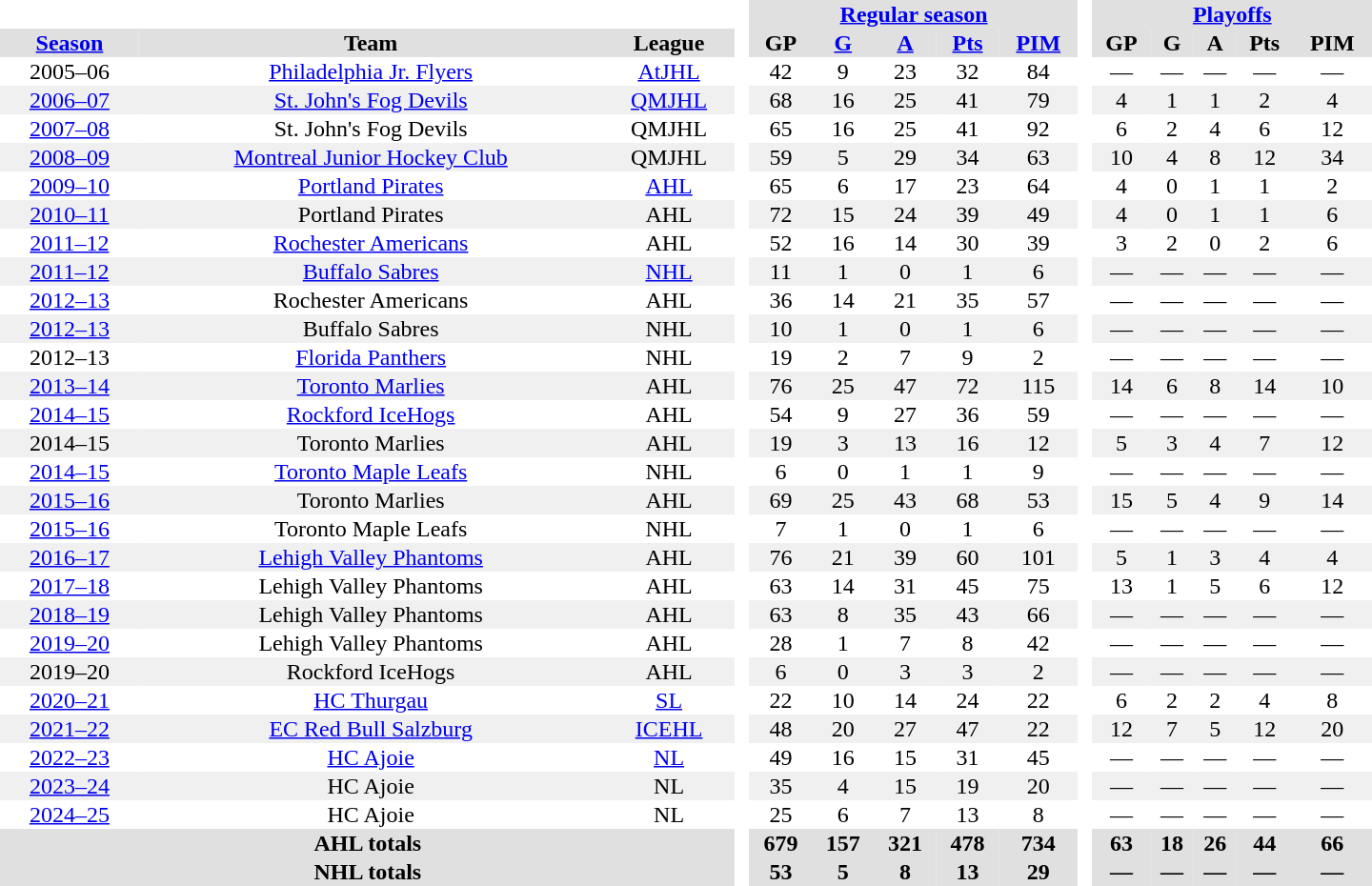<table border="0" cellpadding="1" cellspacing="0" style="text-align:center; width:60em;">
<tr style="background:#e0e0e0;">
<th colspan="3"  bgcolor="#ffffff"> </th>
<th rowspan="99" bgcolor="#ffffff"> </th>
<th colspan="5"><a href='#'>Regular season</a></th>
<th rowspan="99" bgcolor="#ffffff"> </th>
<th colspan="5"><a href='#'>Playoffs</a></th>
</tr>
<tr style="background:#e0e0e0;">
<th><a href='#'>Season</a></th>
<th>Team</th>
<th>League</th>
<th>GP</th>
<th><a href='#'>G</a></th>
<th><a href='#'>A</a></th>
<th><a href='#'>Pts</a></th>
<th><a href='#'>PIM</a></th>
<th>GP</th>
<th>G</th>
<th>A</th>
<th>Pts</th>
<th>PIM</th>
</tr>
<tr>
<td>2005–06</td>
<td><a href='#'>Philadelphia Jr. Flyers</a></td>
<td><a href='#'>AtJHL</a></td>
<td>42</td>
<td>9</td>
<td>23</td>
<td>32</td>
<td>84</td>
<td>—</td>
<td>—</td>
<td>—</td>
<td>—</td>
<td>—</td>
</tr>
<tr bgcolor="#f0f0f0">
<td><a href='#'>2006–07</a></td>
<td><a href='#'>St. John's Fog Devils</a></td>
<td><a href='#'>QMJHL</a></td>
<td>68</td>
<td>16</td>
<td>25</td>
<td>41</td>
<td>79</td>
<td>4</td>
<td>1</td>
<td>1</td>
<td>2</td>
<td>4</td>
</tr>
<tr>
<td><a href='#'>2007–08</a></td>
<td>St. John's Fog Devils</td>
<td>QMJHL</td>
<td>65</td>
<td>16</td>
<td>25</td>
<td>41</td>
<td>92</td>
<td>6</td>
<td>2</td>
<td>4</td>
<td>6</td>
<td>12</td>
</tr>
<tr bgcolor="#f0f0f0">
<td><a href='#'>2008–09</a></td>
<td><a href='#'>Montreal Junior Hockey Club</a></td>
<td>QMJHL</td>
<td>59</td>
<td>5</td>
<td>29</td>
<td>34</td>
<td>63</td>
<td>10</td>
<td>4</td>
<td>8</td>
<td>12</td>
<td>34</td>
</tr>
<tr>
<td><a href='#'>2009–10</a></td>
<td><a href='#'>Portland Pirates</a></td>
<td><a href='#'>AHL</a></td>
<td>65</td>
<td>6</td>
<td>17</td>
<td>23</td>
<td>64</td>
<td>4</td>
<td>0</td>
<td>1</td>
<td>1</td>
<td>2</td>
</tr>
<tr bgcolor="#f0f0f0">
<td><a href='#'>2010–11</a></td>
<td>Portland Pirates</td>
<td>AHL</td>
<td>72</td>
<td>15</td>
<td>24</td>
<td>39</td>
<td>49</td>
<td>4</td>
<td>0</td>
<td>1</td>
<td>1</td>
<td>6</td>
</tr>
<tr>
<td><a href='#'>2011–12</a></td>
<td><a href='#'>Rochester Americans</a></td>
<td>AHL</td>
<td>52</td>
<td>16</td>
<td>14</td>
<td>30</td>
<td>39</td>
<td>3</td>
<td>2</td>
<td>0</td>
<td>2</td>
<td>6</td>
</tr>
<tr bgcolor="#f0f0f0">
<td><a href='#'>2011–12</a></td>
<td><a href='#'>Buffalo Sabres</a></td>
<td><a href='#'>NHL</a></td>
<td>11</td>
<td>1</td>
<td>0</td>
<td>1</td>
<td>6</td>
<td>—</td>
<td>—</td>
<td>—</td>
<td>—</td>
<td>—</td>
</tr>
<tr>
<td><a href='#'>2012–13</a></td>
<td>Rochester Americans</td>
<td>AHL</td>
<td>36</td>
<td>14</td>
<td>21</td>
<td>35</td>
<td>57</td>
<td>—</td>
<td>—</td>
<td>—</td>
<td>—</td>
<td>—</td>
</tr>
<tr bgcolor="#f0f0f0">
<td><a href='#'>2012–13</a></td>
<td>Buffalo Sabres</td>
<td>NHL</td>
<td>10</td>
<td>1</td>
<td>0</td>
<td>1</td>
<td>6</td>
<td>—</td>
<td>—</td>
<td>—</td>
<td>—</td>
<td>—</td>
</tr>
<tr>
<td>2012–13</td>
<td><a href='#'>Florida Panthers</a></td>
<td>NHL</td>
<td>19</td>
<td>2</td>
<td>7</td>
<td>9</td>
<td>2</td>
<td>—</td>
<td>—</td>
<td>—</td>
<td>—</td>
<td>—</td>
</tr>
<tr bgcolor="#f0f0f0">
<td><a href='#'>2013–14</a></td>
<td><a href='#'>Toronto Marlies</a></td>
<td>AHL</td>
<td>76</td>
<td>25</td>
<td>47</td>
<td>72</td>
<td>115</td>
<td>14</td>
<td>6</td>
<td>8</td>
<td>14</td>
<td>10</td>
</tr>
<tr>
<td><a href='#'>2014–15</a></td>
<td><a href='#'>Rockford IceHogs</a></td>
<td>AHL</td>
<td>54</td>
<td>9</td>
<td>27</td>
<td>36</td>
<td>59</td>
<td>—</td>
<td>—</td>
<td>—</td>
<td>—</td>
<td>—</td>
</tr>
<tr bgcolor="#f0f0f0">
<td>2014–15</td>
<td>Toronto Marlies</td>
<td>AHL</td>
<td>19</td>
<td>3</td>
<td>13</td>
<td>16</td>
<td>12</td>
<td>5</td>
<td>3</td>
<td>4</td>
<td>7</td>
<td>12</td>
</tr>
<tr>
<td><a href='#'>2014–15</a></td>
<td><a href='#'>Toronto Maple Leafs</a></td>
<td>NHL</td>
<td>6</td>
<td>0</td>
<td>1</td>
<td>1</td>
<td>9</td>
<td>—</td>
<td>—</td>
<td>—</td>
<td>—</td>
<td>—</td>
</tr>
<tr bgcolor="#f0f0f0">
<td><a href='#'>2015–16</a></td>
<td>Toronto Marlies</td>
<td>AHL</td>
<td>69</td>
<td>25</td>
<td>43</td>
<td>68</td>
<td>53</td>
<td>15</td>
<td>5</td>
<td>4</td>
<td>9</td>
<td>14</td>
</tr>
<tr>
<td><a href='#'>2015–16</a></td>
<td>Toronto Maple Leafs</td>
<td>NHL</td>
<td>7</td>
<td>1</td>
<td>0</td>
<td>1</td>
<td>6</td>
<td>—</td>
<td>—</td>
<td>—</td>
<td>—</td>
<td>—</td>
</tr>
<tr bgcolor="#f0f0f0">
<td><a href='#'>2016–17</a></td>
<td><a href='#'>Lehigh Valley Phantoms</a></td>
<td>AHL</td>
<td>76</td>
<td>21</td>
<td>39</td>
<td>60</td>
<td>101</td>
<td>5</td>
<td>1</td>
<td>3</td>
<td>4</td>
<td>4</td>
</tr>
<tr>
<td><a href='#'>2017–18</a></td>
<td>Lehigh Valley Phantoms</td>
<td>AHL</td>
<td>63</td>
<td>14</td>
<td>31</td>
<td>45</td>
<td>75</td>
<td>13</td>
<td>1</td>
<td>5</td>
<td>6</td>
<td>12</td>
</tr>
<tr bgcolor="#f0f0f0">
<td><a href='#'>2018–19</a></td>
<td>Lehigh Valley Phantoms</td>
<td>AHL</td>
<td>63</td>
<td>8</td>
<td>35</td>
<td>43</td>
<td>66</td>
<td>—</td>
<td>—</td>
<td>—</td>
<td>—</td>
<td>—</td>
</tr>
<tr>
<td><a href='#'>2019–20</a></td>
<td>Lehigh Valley Phantoms</td>
<td>AHL</td>
<td>28</td>
<td>1</td>
<td>7</td>
<td>8</td>
<td>42</td>
<td>—</td>
<td>—</td>
<td>—</td>
<td>—</td>
<td>—</td>
</tr>
<tr bgcolor="#f0f0f0">
<td>2019–20</td>
<td>Rockford IceHogs</td>
<td>AHL</td>
<td>6</td>
<td>0</td>
<td>3</td>
<td>3</td>
<td>2</td>
<td>—</td>
<td>—</td>
<td>—</td>
<td>—</td>
<td>—</td>
</tr>
<tr>
<td><a href='#'>2020–21</a></td>
<td><a href='#'>HC Thurgau</a></td>
<td><a href='#'>SL</a></td>
<td>22</td>
<td>10</td>
<td>14</td>
<td>24</td>
<td>22</td>
<td>6</td>
<td>2</td>
<td>2</td>
<td>4</td>
<td>8</td>
</tr>
<tr bgcolor="#f0f0f0">
<td><a href='#'>2021–22</a></td>
<td><a href='#'>EC Red Bull Salzburg</a></td>
<td><a href='#'>ICEHL</a></td>
<td>48</td>
<td>20</td>
<td>27</td>
<td>47</td>
<td>22</td>
<td>12</td>
<td>7</td>
<td>5</td>
<td>12</td>
<td>20</td>
</tr>
<tr>
<td><a href='#'>2022–23</a></td>
<td><a href='#'>HC Ajoie</a></td>
<td><a href='#'>NL</a></td>
<td>49</td>
<td>16</td>
<td>15</td>
<td>31</td>
<td>45</td>
<td>—</td>
<td>—</td>
<td>—</td>
<td>—</td>
<td>—</td>
</tr>
<tr bgcolor="#f0f0f0">
<td><a href='#'>2023–24</a></td>
<td>HC Ajoie</td>
<td>NL</td>
<td>35</td>
<td>4</td>
<td>15</td>
<td>19</td>
<td>20</td>
<td>—</td>
<td>—</td>
<td>—</td>
<td>—</td>
<td>—</td>
</tr>
<tr>
<td><a href='#'>2024–25</a></td>
<td>HC Ajoie</td>
<td>NL</td>
<td>25</td>
<td>6</td>
<td>7</td>
<td>13</td>
<td>8</td>
<td>—</td>
<td>—</td>
<td>—</td>
<td>—</td>
<td>—</td>
</tr>
<tr bgcolor="#e0e0e0">
<th colspan="3">AHL totals</th>
<th>679</th>
<th>157</th>
<th>321</th>
<th>478</th>
<th>734</th>
<th>63</th>
<th>18</th>
<th>26</th>
<th>44</th>
<th>66</th>
</tr>
<tr bgcolor="#e0e0e0">
<th colspan="3">NHL totals</th>
<th>53</th>
<th>5</th>
<th>8</th>
<th>13</th>
<th>29</th>
<th>—</th>
<th>—</th>
<th>—</th>
<th>—</th>
<th>—</th>
</tr>
</table>
